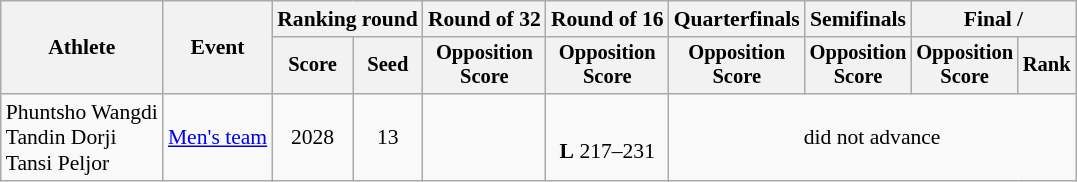<table class="wikitable" style="font-size:90%; text-align:center;">
<tr>
<th rowspan="2">Athlete</th>
<th rowspan="2">Event</th>
<th colspan="2">Ranking round</th>
<th>Round of 32</th>
<th>Round of 16</th>
<th>Quarterfinals</th>
<th>Semifinals</th>
<th colspan=2>Final / </th>
</tr>
<tr style=font-size:95%>
<th>Score</th>
<th>Seed</th>
<th>Opposition<br>Score</th>
<th>Opposition<br>Score</th>
<th>Opposition<br>Score</th>
<th>Opposition<br>Score</th>
<th>Opposition<br>Score</th>
<th>Rank</th>
</tr>
<tr>
<td align=left>Phuntsho Wangdi<br>Tandin Dorji<br>Tansi Peljor</td>
<td align=left><a href='#'>Men's team</a></td>
<td>2028</td>
<td>13</td>
<td></td>
<td><br><strong>L</strong> 217–231</td>
<td colspan=4>did not advance</td>
</tr>
</table>
